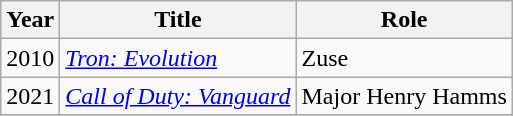<table class = "wikitable sortable">
<tr>
<th>Year</th>
<th>Title</th>
<th>Role</th>
</tr>
<tr>
<td>2010</td>
<td><em><a href='#'>Tron: Evolution</a></em></td>
<td>Zuse</td>
</tr>
<tr>
<td>2021</td>
<td><em><a href='#'>Call of Duty: Vanguard</a></em></td>
<td>Major Henry Hamms</td>
</tr>
<tr>
</tr>
</table>
